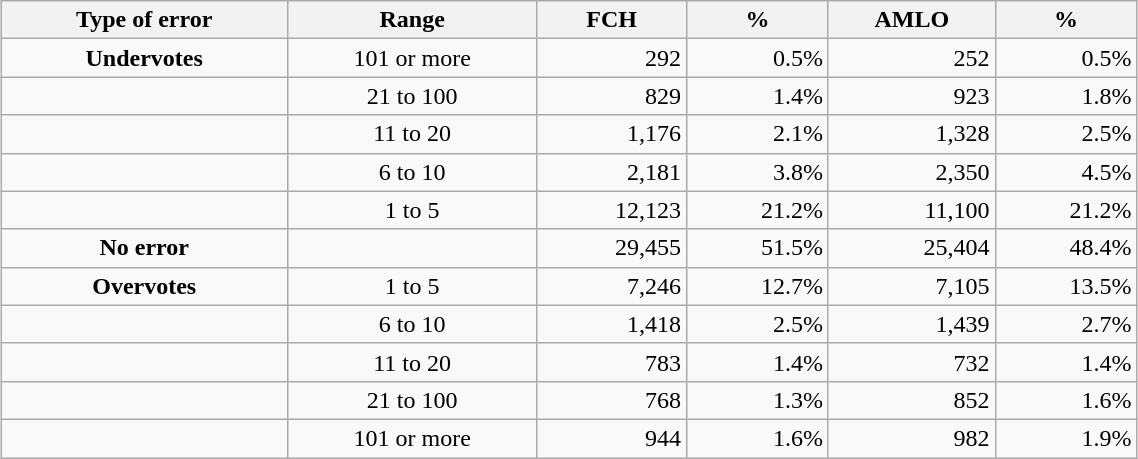<table class="wikitable" style="margin:auto; width:60%; background=white;">
<tr>
<th>Type of error</th>
<th>Range</th>
<th>FCH</th>
<th>%</th>
<th>AMLO</th>
<th>%</th>
</tr>
<tr>
<td align="center"><strong>Undervotes</strong></td>
<td align="center">101 or more</td>
<td align="right">292</td>
<td align="right">0.5%</td>
<td align="right">252</td>
<td align="right">0.5%</td>
</tr>
<tr>
<td align="center"></td>
<td align="center">21 to 100</td>
<td align="right">829</td>
<td align="right">1.4%</td>
<td align="right">923</td>
<td align="right">1.8%</td>
</tr>
<tr>
<td align="center"></td>
<td align="center">11 to 20</td>
<td align="right">1,176</td>
<td align="right">2.1%</td>
<td align="right">1,328</td>
<td align="right">2.5%</td>
</tr>
<tr>
<td align="center"></td>
<td align="center">6 to 10</td>
<td align="right">2,181</td>
<td align="right">3.8%</td>
<td align="right">2,350</td>
<td align="right">4.5%</td>
</tr>
<tr>
<td align="center"></td>
<td align="center">1 to 5</td>
<td align="right">12,123</td>
<td align="right">21.2%</td>
<td align="right">11,100</td>
<td align="right">21.2%</td>
</tr>
<tr>
<td align="center"><strong>No error</strong></td>
<td align="center"></td>
<td align="right">29,455</td>
<td align="right">51.5%</td>
<td align="right">25,404</td>
<td align="right">48.4%</td>
</tr>
<tr>
<td align="center"><strong>Overvotes</strong></td>
<td align="center">1 to 5</td>
<td align="right">7,246</td>
<td align="right">12.7%</td>
<td align="right">7,105</td>
<td align="right">13.5%</td>
</tr>
<tr>
<td align="center"></td>
<td align="center">6 to 10</td>
<td align="right">1,418</td>
<td align="right">2.5%</td>
<td align="right">1,439</td>
<td align="right">2.7%</td>
</tr>
<tr>
<td align="center"></td>
<td align="center">11 to 20</td>
<td align="right">783</td>
<td align="right">1.4%</td>
<td align="right">732</td>
<td align="right">1.4%</td>
</tr>
<tr>
<td align="center"></td>
<td align="center">21 to 100</td>
<td align="right">768</td>
<td align="right">1.3%</td>
<td align="right">852</td>
<td align="right">1.6%</td>
</tr>
<tr>
<td align="center"></td>
<td align="center">101 or more</td>
<td align="right">944</td>
<td align="right">1.6%</td>
<td align="right">982</td>
<td align="right">1.9%</td>
</tr>
</table>
